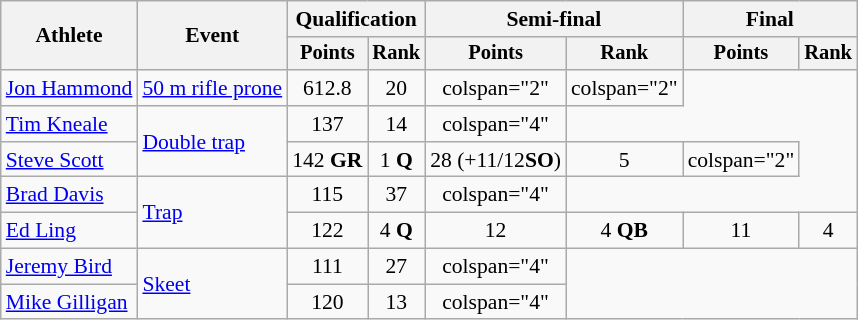<table class="wikitable" style="font-size:90%;">
<tr>
<th rowspan=2>Athlete</th>
<th rowspan=2>Event</th>
<th colspan=2>Qualification</th>
<th colspan=2>Semi-final</th>
<th colspan=2>Final</th>
</tr>
<tr style="font-size:95%">
<th>Points</th>
<th>Rank</th>
<th>Points</th>
<th>Rank</th>
<th>Points</th>
<th>Rank</th>
</tr>
<tr align=center>
<td align=left><a href='#'>Jon Hammond</a></td>
<td align=left><a href='#'>50 m rifle prone</a></td>
<td>612.8</td>
<td>20</td>
<td>colspan="2" </td>
<td>colspan="2" </td>
</tr>
<tr align=center>
<td align=left><a href='#'>Tim Kneale</a></td>
<td style="text-align:left;" rowspan="2"><a href='#'>Double trap</a></td>
<td>137</td>
<td>14</td>
<td>colspan="4" </td>
</tr>
<tr align=center>
<td align=left><a href='#'>Steve Scott</a></td>
<td>142 <strong>GR</strong></td>
<td>1 <strong>Q</strong></td>
<td>28 (+11/12<strong>SO</strong>)</td>
<td>5</td>
<td>colspan="2" </td>
</tr>
<tr align=center>
<td align=left><a href='#'>Brad Davis</a></td>
<td style="text-align:left;" rowspan="2"><a href='#'>Trap</a></td>
<td>115</td>
<td>37</td>
<td>colspan="4" </td>
</tr>
<tr align=center>
<td align=left><a href='#'>Ed Ling</a></td>
<td>122</td>
<td>4 <strong>Q</strong></td>
<td>12</td>
<td>4 <strong>QB</strong></td>
<td>11</td>
<td>4</td>
</tr>
<tr align=center>
<td align=left><a href='#'>Jeremy Bird</a></td>
<td style="text-align:left;" rowspan="2"><a href='#'>Skeet</a></td>
<td>111</td>
<td>27</td>
<td>colspan="4" </td>
</tr>
<tr align=center>
<td align=left><a href='#'>Mike Gilligan</a></td>
<td>120</td>
<td>13</td>
<td>colspan="4" </td>
</tr>
</table>
